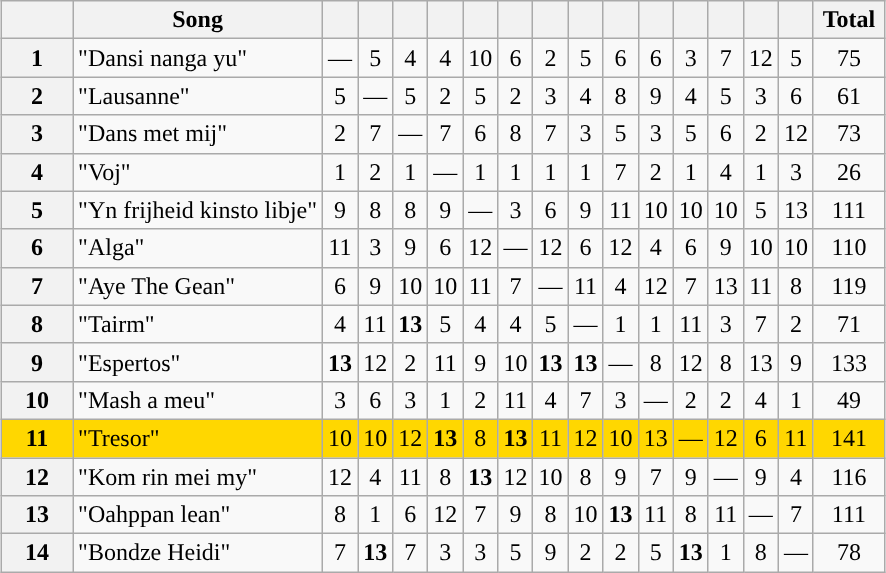<table class="sortable wikitable plainrowheaders" style="margin: 1em auto 1em auto; text-align:center;">
<tr>
<th scope="col" style="width:2.5em;"></th>
<th scope="col">Song</th>
<th scope="col"></th>
<th scope="col"></th>
<th scope="col"></th>
<th scope="col"></th>
<th scope="col"></th>
<th scope="col"></th>
<th scope="col"></th>
<th scope="col"></th>
<th scope="col"></th>
<th scope="col"></th>
<th></th>
<th></th>
<th></th>
<th></th>
<th scope="col" style="width:2.5em;">Total</th>
</tr>
<tr>
<th scope="row" style="text-align:center;">1</th>
<td align="left">"Dansi nanga yu"</td>
<td>—</td>
<td>5</td>
<td>4</td>
<td>4</td>
<td>10</td>
<td>6</td>
<td>2</td>
<td>5</td>
<td>6</td>
<td>6</td>
<td>3</td>
<td>7</td>
<td>12</td>
<td>5</td>
<td>75</td>
</tr>
<tr>
<th scope="row" style="text-align:center;">2</th>
<td align="left">"Lausanne"</td>
<td>5</td>
<td>—</td>
<td>5</td>
<td>2</td>
<td>5</td>
<td>2</td>
<td>3</td>
<td>4</td>
<td>8</td>
<td>9</td>
<td>4</td>
<td>5</td>
<td>3</td>
<td>6</td>
<td>61</td>
</tr>
<tr>
<th scope="row" style="text-align:center;">3</th>
<td align="left">"Dans met mij"</td>
<td>2</td>
<td>7</td>
<td>—</td>
<td>7</td>
<td>6</td>
<td>8</td>
<td>7</td>
<td>3</td>
<td>5</td>
<td>3</td>
<td>5</td>
<td>6</td>
<td>2</td>
<td>12</td>
<td>73</td>
</tr>
<tr>
<th scope="row" style="text-align:center;">4</th>
<td align="left">"Voj"</td>
<td>1</td>
<td>2</td>
<td>1</td>
<td>—</td>
<td>1</td>
<td>1</td>
<td>1</td>
<td>1</td>
<td>7</td>
<td>2</td>
<td>1</td>
<td>4</td>
<td>1</td>
<td>3</td>
<td>26</td>
</tr>
<tr>
<th scope="row" style="text-align:center;">5</th>
<td align="left">"Yn frijheid kinsto libje"</td>
<td>9</td>
<td>8</td>
<td>8</td>
<td>9</td>
<td>—</td>
<td>3</td>
<td>6</td>
<td>9</td>
<td>11</td>
<td>10</td>
<td>10</td>
<td>10</td>
<td>5</td>
<td>13</td>
<td>111</td>
</tr>
<tr>
<th scope="row" style="text-align:center;">6</th>
<td align="left">"Alga"</td>
<td>11</td>
<td>3</td>
<td>9</td>
<td>6</td>
<td>12</td>
<td>—</td>
<td>12</td>
<td>6</td>
<td>12</td>
<td>4</td>
<td>6</td>
<td>9</td>
<td>10</td>
<td>10</td>
<td>110</td>
</tr>
<tr>
<th scope="row" style="text-align:center;">7</th>
<td align="left">"Aye The Gean"</td>
<td>6</td>
<td>9</td>
<td>10</td>
<td>10</td>
<td>11</td>
<td>7</td>
<td>—</td>
<td>11</td>
<td>4</td>
<td>12</td>
<td>7</td>
<td>13</td>
<td>11</td>
<td>8</td>
<td>119</td>
</tr>
<tr>
<th scope="row" style="text-align:center;">8</th>
<td align="left">"Tairm"</td>
<td>4</td>
<td>11</td>
<td><strong>13</strong></td>
<td>5</td>
<td>4</td>
<td>4</td>
<td>5</td>
<td>—</td>
<td>1</td>
<td>1</td>
<td>11</td>
<td>3</td>
<td>7</td>
<td>2</td>
<td>71</td>
</tr>
<tr>
<th scope="row" style="text-align:center;">9</th>
<td align="left">"Espertos"</td>
<td><strong>13</strong></td>
<td>12</td>
<td>2</td>
<td>11</td>
<td>9</td>
<td>10</td>
<td><strong>13</strong></td>
<td><strong>13</strong></td>
<td>—</td>
<td>8</td>
<td>12</td>
<td>8</td>
<td>13</td>
<td>9</td>
<td>133</td>
</tr>
<tr>
<th scope="row" style="text-align:center;">10</th>
<td align="left">"Mash a meu"</td>
<td>3</td>
<td>6</td>
<td>3</td>
<td>1</td>
<td>2</td>
<td>11</td>
<td>4</td>
<td>7</td>
<td>3</td>
<td>—</td>
<td>2</td>
<td>2</td>
<td>4</td>
<td>1</td>
<td>49</td>
</tr>
<tr bgcolor="gold">
<th scope="row" style="text-align:center; font-weight:bold; background:gold;">11</th>
<td align="left">"Tresor"</td>
<td>10</td>
<td>10</td>
<td>12</td>
<td><strong>13</strong></td>
<td>8</td>
<td><strong>13</strong></td>
<td>11</td>
<td>12</td>
<td>10</td>
<td>13</td>
<td>—</td>
<td>12</td>
<td>6</td>
<td>11</td>
<td>141</td>
</tr>
<tr>
<th scope="row" style="text-align:center;">12</th>
<td align="left">"Kom rin mei my"</td>
<td>12</td>
<td>4</td>
<td>11</td>
<td>8</td>
<td><strong>13</strong></td>
<td>12</td>
<td>10</td>
<td>8</td>
<td>9</td>
<td>7</td>
<td>9</td>
<td>—</td>
<td>9</td>
<td>4</td>
<td>116</td>
</tr>
<tr>
<th scope="row" style="text-align:center;">13</th>
<td align="left">"Oahppan lean"</td>
<td>8</td>
<td>1</td>
<td>6</td>
<td>12</td>
<td>7</td>
<td>9</td>
<td>8</td>
<td>10</td>
<td><strong>13</strong></td>
<td>11</td>
<td>8</td>
<td>11</td>
<td>—</td>
<td>7</td>
<td>111</td>
</tr>
<tr>
<th scope="row" style="text-align:center;">14</th>
<td align="left">"Bondze Heidi"</td>
<td>7</td>
<td><strong>13</strong></td>
<td>7</td>
<td>3</td>
<td>3</td>
<td>5</td>
<td>9</td>
<td>2</td>
<td>2</td>
<td>5</td>
<td><strong>13</strong></td>
<td>1</td>
<td>8</td>
<td>—</td>
<td>78</td>
</tr>
</table>
